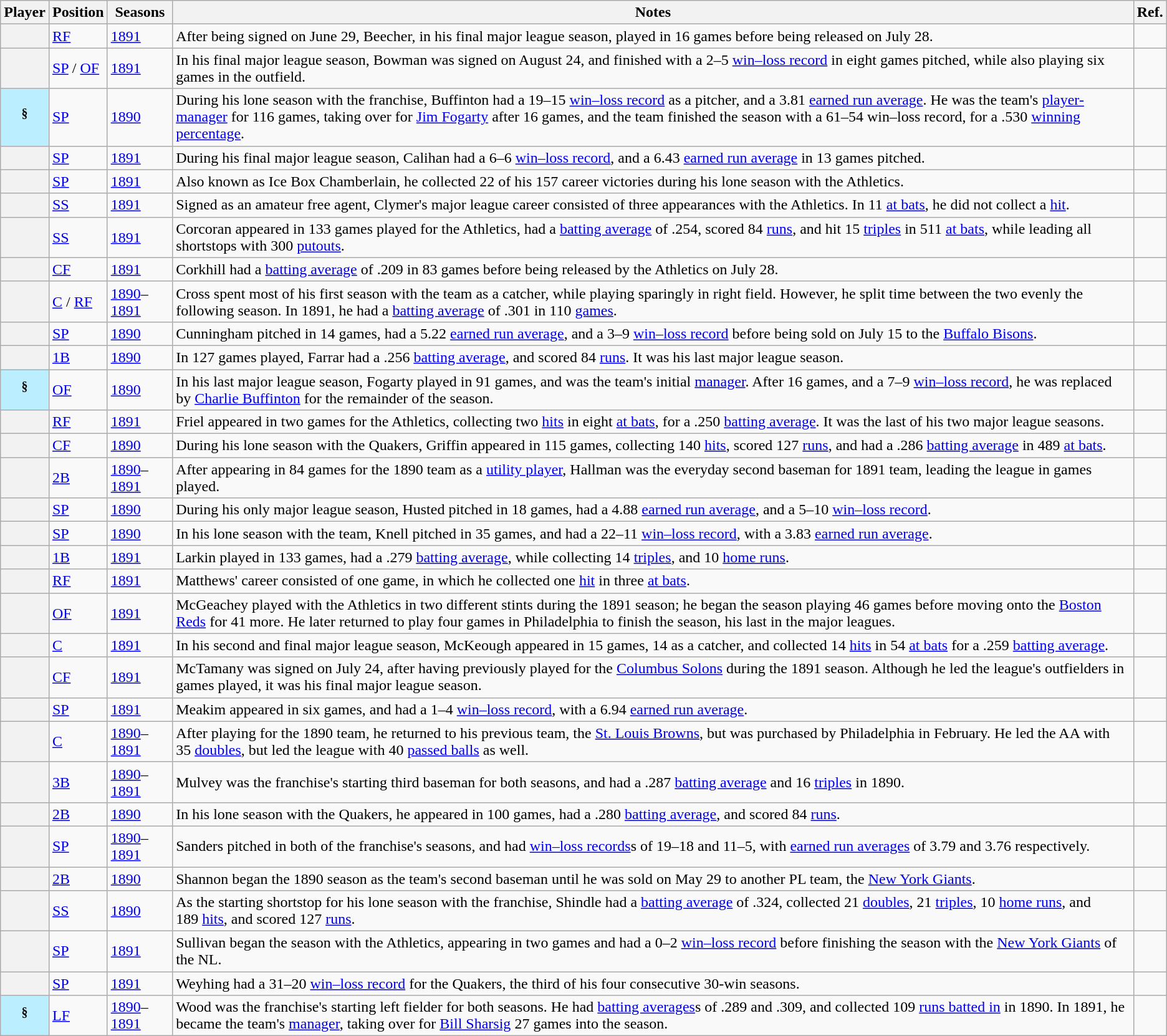<table class="wikitable sortable plainrowheaders" border="1">
<tr>
<th scope="col">Player</th>
<th scope="col">Position</th>
<th scope="col">Seasons</th>
<th scope="col"; class="unsortable">Notes</th>
<th scope="col"; class="unsortable">Ref.</th>
</tr>
<tr>
<th scope="row"></th>
<td><a href='#'>RF</a></td>
<td><a href='#'>1891</a></td>
<td>After being signed on June 29, Beecher, in his final major league season, played in 16 games before being released on July 28.</td>
<td align="center"></td>
</tr>
<tr>
<th scope="row"></th>
<td><a href='#'>SP</a> / <a href='#'>OF</a></td>
<td><a href='#'>1891</a></td>
<td>In his final major league season, Bowman was signed on August 24, and finished with a 2–5 <a href='#'>win–loss record</a> in eight games pitched, while also playing six games in the outfield.</td>
<td align="center"></td>
</tr>
<tr>
<th scope="row" style="background-color:#bbeeff"><sup>§</sup></th>
<td><a href='#'>SP</a></td>
<td><a href='#'>1890</a></td>
<td>During his lone season with the franchise, Buffinton had a 19–15 <a href='#'>win–loss record</a> as a pitcher, and a 3.81 <a href='#'>earned run average</a>.  He was the team's <a href='#'>player-manager</a> for 116 games, taking over for <a href='#'>Jim Fogarty</a> after 16 games, and the team finished the season with a 61–54 win–loss record, for a .530 <a href='#'>winning percentage</a>.</td>
<td align="center"></td>
</tr>
<tr>
<th scope="row"></th>
<td><a href='#'>SP</a></td>
<td><a href='#'>1891</a></td>
<td>During his final major league season, Calihan had a 6–6 <a href='#'>win–loss record</a>, and a 6.43 <a href='#'>earned run average</a> in 13 games pitched.</td>
<td align="center"></td>
</tr>
<tr>
<th scope="row"></th>
<td><a href='#'>SP</a></td>
<td><a href='#'>1891</a></td>
<td>Also known as Ice Box Chamberlain, he collected 22 of his 157 career victories during his lone season with the Athletics.</td>
<td align="center"></td>
</tr>
<tr>
<th scope="row"></th>
<td><a href='#'>SS</a></td>
<td><a href='#'>1891</a></td>
<td>Signed as an amateur free agent, Clymer's major league career consisted of three appearances with the Athletics.  In 11 <a href='#'>at bats</a>, he did not collect a <a href='#'>hit</a>.</td>
<td align="center"></td>
</tr>
<tr>
<th scope="row"></th>
<td><a href='#'>SS</a></td>
<td><a href='#'>1891</a></td>
<td>Corcoran appeared in 133 games played for the Athletics, had a <a href='#'>batting average</a> of .254, scored 84 <a href='#'>runs</a>, and hit 15 <a href='#'>triples</a> in 511 <a href='#'>at bats</a>, while leading all shortstops with 300 <a href='#'>putouts</a>.</td>
<td align="center"></td>
</tr>
<tr>
<th scope="row"></th>
<td><a href='#'>CF</a></td>
<td><a href='#'>1891</a></td>
<td>Corkhill had a <a href='#'>batting average</a> of .209 in 83 games before being released by the Athletics on July 28.</td>
<td align="center"></td>
</tr>
<tr>
<th scope="row"></th>
<td><a href='#'>C</a> / <a href='#'>RF</a></td>
<td><a href='#'>1890</a>–<a href='#'>1891</a></td>
<td>Cross spent most of his first season with the team as a catcher, while playing sparingly in right field.  However, he split time between the two evenly the following season.  In 1891, he had a <a href='#'>batting average</a> of .301 in 110 <a href='#'>games</a>.</td>
<td align="center"></td>
</tr>
<tr>
<th scope="row"></th>
<td><a href='#'>SP</a></td>
<td><a href='#'>1890</a></td>
<td>Cunningham pitched in 14 games, had a 5.22 <a href='#'>earned run average</a>, and a 3–9 <a href='#'>win–loss record</a> before being sold on July 15 to the <a href='#'>Buffalo Bisons</a>.</td>
<td align="center"></td>
</tr>
<tr>
<th scope="row"></th>
<td><a href='#'>1B</a></td>
<td><a href='#'>1890</a></td>
<td>In 127 games played, Farrar had a .256 <a href='#'>batting average</a>, and scored 84 <a href='#'>runs</a>.  It was his last major league season.</td>
<td align="center"></td>
</tr>
<tr>
<th scope="row" style="background-color:#bbeeff"><sup>§</sup></th>
<td><a href='#'>OF</a></td>
<td><a href='#'>1890</a></td>
<td>In his last major league season, Fogarty played in 91 games, and was the team's initial <a href='#'>manager</a>.  After 16 games, and a 7–9 <a href='#'>win–loss record</a>, he was replaced by <a href='#'>Charlie Buffinton</a> for the remainder of the season.</td>
<td align="center"></td>
</tr>
<tr>
<th scope="row"></th>
<td><a href='#'>RF</a></td>
<td><a href='#'>1891</a></td>
<td>Friel appeared in two games for the Athletics, collecting two <a href='#'>hits</a> in eight <a href='#'>at bats</a>, for a .250 <a href='#'>batting average</a>.  It was the last of his two major league seasons.</td>
<td align="center"></td>
</tr>
<tr>
<th scope="row"></th>
<td><a href='#'>CF</a></td>
<td><a href='#'>1890</a></td>
<td>During his lone season with the Quakers, Griffin appeared in 115 games, collecting 140 <a href='#'>hits</a>, scored 127 <a href='#'>runs</a>, and had a .286 <a href='#'>batting average</a> in 489 <a href='#'>at bats</a>.</td>
<td align="center"></td>
</tr>
<tr>
<th scope="row"></th>
<td><a href='#'>2B</a></td>
<td><a href='#'>1890</a>–<a href='#'>1891</a></td>
<td>After appearing in 84 games for the 1890 team as a <a href='#'>utility player</a>, Hallman was the everyday second baseman for 1891 team, leading the league in games played.</td>
<td align="center"></td>
</tr>
<tr>
<th scope="row"></th>
<td><a href='#'>SP</a></td>
<td><a href='#'>1890</a></td>
<td>During his only major league season, Husted pitched in 18 games, had a 4.88 <a href='#'>earned run average</a>, and a 5–10 <a href='#'>win–loss record</a>.</td>
<td align="center"></td>
</tr>
<tr>
<th scope="row"></th>
<td><a href='#'>SP</a></td>
<td><a href='#'>1890</a></td>
<td>In his lone season with the team, Knell pitched in 35 games, and had a 22–11 <a href='#'>win–loss record</a>, with a 3.83 <a href='#'>earned run average</a>.</td>
<td align="center"></td>
</tr>
<tr>
<th scope="row"></th>
<td><a href='#'>1B</a></td>
<td><a href='#'>1891</a></td>
<td>Larkin played in 133 games, had a .279 <a href='#'>batting average</a>, while collecting 14 <a href='#'>triples</a>, and 10 <a href='#'>home runs</a>.</td>
<td align="center"></td>
</tr>
<tr>
<th scope="row"></th>
<td><a href='#'>RF</a></td>
<td><a href='#'>1891</a></td>
<td>Matthews' career consisted of one game, in which he collected one <a href='#'>hit</a> in three <a href='#'>at bats</a>.</td>
<td align="center"></td>
</tr>
<tr>
<th scope="row"></th>
<td><a href='#'>OF</a></td>
<td><a href='#'>1891</a></td>
<td>McGeachey played with the Athletics in two different stints during the 1891 season; he began the season playing 46 games before moving onto the <a href='#'>Boston Reds</a> for 41 more.  He later returned to play four games in Philadelphia to finish the season, his last in the major leagues.</td>
<td align="center"></td>
</tr>
<tr>
<th scope="row"></th>
<td><a href='#'>C</a></td>
<td><a href='#'>1891</a></td>
<td>In his second and final major league season, McKeough appeared in 15 games, 14 as a catcher, and collected 14 <a href='#'>hits</a> in 54 <a href='#'>at bats</a> for a .259 <a href='#'>batting average</a>.</td>
<td align="center"></td>
</tr>
<tr>
<th scope="row"></th>
<td><a href='#'>CF</a></td>
<td><a href='#'>1891</a></td>
<td>McTamany was signed on July 24, after having previously played for the <a href='#'>Columbus Solons</a> during the 1891 season.  Although he led the league's outfielders in games played, it was his final major league season.</td>
<td align="center"></td>
</tr>
<tr>
<th scope="row"></th>
<td><a href='#'>SP</a></td>
<td><a href='#'>1891</a></td>
<td>Meakim appeared in six games, and had a 1–4 <a href='#'>win–loss record</a>, with a 6.94 <a href='#'>earned run average</a>.</td>
<td align="center"></td>
</tr>
<tr>
<th scope="row"></th>
<td><a href='#'>C</a></td>
<td><a href='#'>1890</a>–<a href='#'>1891</a></td>
<td>After playing for the 1890 team, he returned to his previous team, the <a href='#'>St. Louis Browns</a>, but was purchased by Philadelphia in February.  He led the AA with 35 <a href='#'>doubles</a>, but led the league with 40 <a href='#'>passed balls</a> as well.</td>
<td align=center></td>
</tr>
<tr>
<th scope="row"></th>
<td><a href='#'>3B</a></td>
<td><a href='#'>1890</a>–<a href='#'>1891</a></td>
<td>Mulvey was the franchise's starting third baseman for both seasons, and had a .287 <a href='#'>batting average</a> and 16 <a href='#'>triples</a> in 1890.</td>
<td align="center"></td>
</tr>
<tr>
<th scope="row"></th>
<td><a href='#'>2B</a></td>
<td><a href='#'>1890</a></td>
<td>In his lone season with the Quakers, he appeared in 100 games, had a .280 <a href='#'>batting average</a>, and scored 84 <a href='#'>runs</a>.</td>
<td align="center"></td>
</tr>
<tr>
<th scope="row"></th>
<td><a href='#'>SP</a></td>
<td><a href='#'>1890</a>–<a href='#'>1891</a></td>
<td>Sanders pitched in both of the franchise's seasons, and had <a href='#'>win–loss records</a>s of 19–18 and 11–5, with <a href='#'>earned run averages</a> of 3.79 and 3.76 respectively.</td>
<td align="center"></td>
</tr>
<tr>
<th scope="row"></th>
<td><a href='#'>2B</a></td>
<td><a href='#'>1890</a></td>
<td>Shannon began the 1890 season as the team's second baseman until he was sold on May 29 to another PL team, the <a href='#'>New York Giants</a>.</td>
<td align="center"></td>
</tr>
<tr>
<th scope="row"></th>
<td><a href='#'>SS</a></td>
<td><a href='#'>1890</a></td>
<td>As the starting shortstop for his lone season with the franchise, Shindle had a <a href='#'>batting average</a> of .324, collected 21 <a href='#'>doubles</a>, 21 <a href='#'>triples</a>, 10 <a href='#'>home runs</a>, and 189 <a href='#'>hits</a>, and scored 127 <a href='#'>runs</a>.</td>
<td align="center"></td>
</tr>
<tr>
<th scope="row"></th>
<td><a href='#'>SP</a></td>
<td><a href='#'>1891</a></td>
<td>Sullivan began the season with the Athletics, appearing in two games and had a 0–2 <a href='#'>win–loss record</a> before finishing the season with the <a href='#'>New York Giants</a> of the NL.</td>
<td align="center"></td>
</tr>
<tr>
<th scope="row"></th>
<td><a href='#'>SP</a></td>
<td><a href='#'>1891</a></td>
<td>Weyhing had a 31–20 <a href='#'>win–loss record</a> for the Quakers, the third of his four consecutive 30-win seasons.</td>
<td align="center"></td>
</tr>
<tr>
<th scope="row" style="background-color:#bbeeff"><sup>§</sup></th>
<td><a href='#'>LF</a></td>
<td><a href='#'>1890</a>–<a href='#'>1891</a></td>
<td>Wood was the franchise's starting left fielder for both seasons.  He had <a href='#'>batting averages</a>s of .289 and .309, and collected 109 <a href='#'>runs batted in</a> in 1890.  In 1891, he became the team's <a href='#'>manager</a>, taking over for <a href='#'>Bill Sharsig</a> 27 games into the season.</td>
<td align="center"></td>
</tr>
</table>
